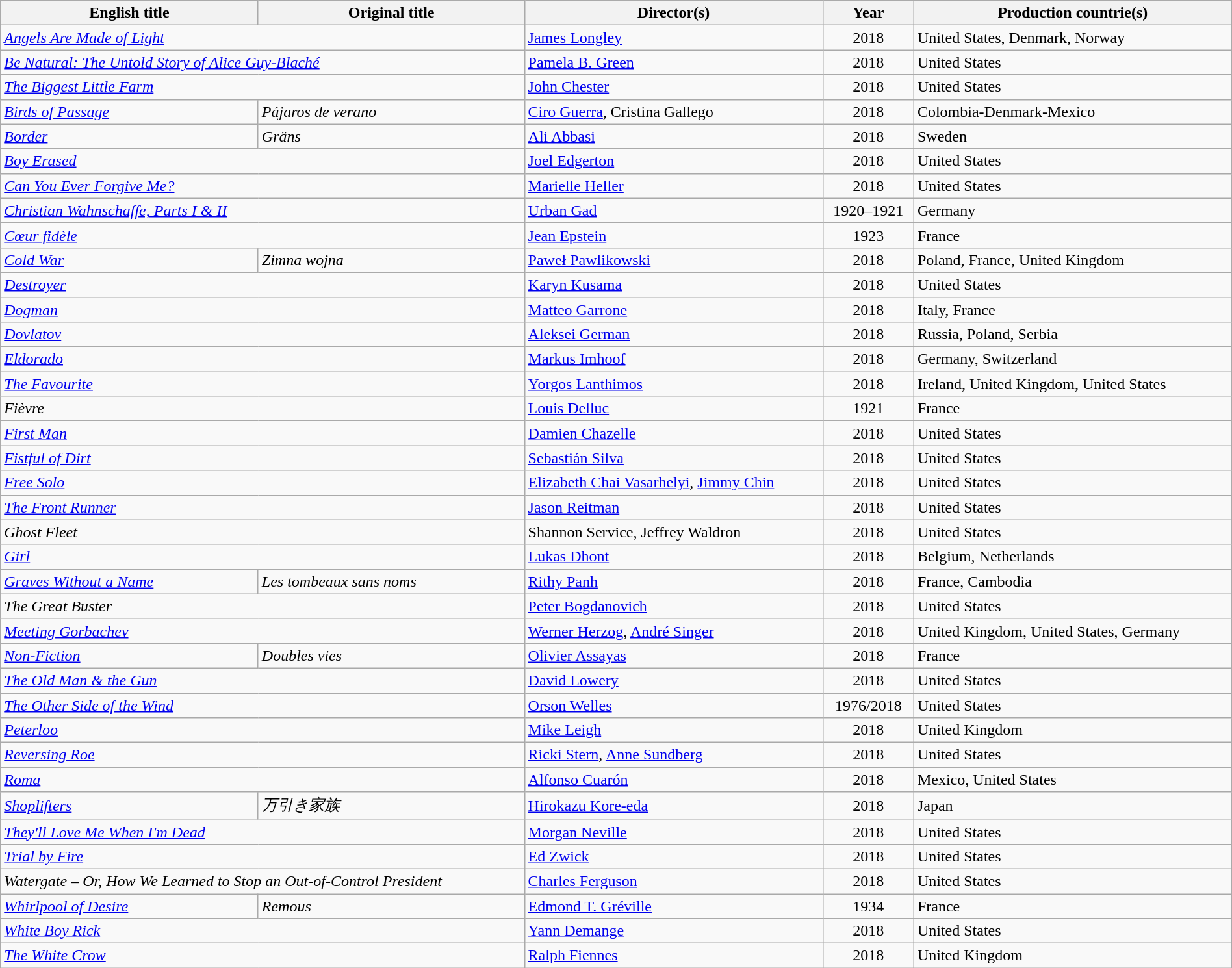<table class="sortable wikitable" style="width:100%; margin-bottom:4px" cellpadding="5">
<tr>
<th scope="col">English title</th>
<th scope="col">Original title</th>
<th scope="col">Director(s)</th>
<th scope="col">Year</th>
<th scope="col">Production countrie(s)</th>
</tr>
<tr>
<td colspan="2"><em><a href='#'>Angels Are Made of Light</a></em></td>
<td><a href='#'>James Longley</a></td>
<td align="center">2018</td>
<td>United States, Denmark, Norway</td>
</tr>
<tr>
<td colspan="2"><em><a href='#'>Be Natural: The Untold Story of Alice Guy-Blaché</a></em></td>
<td><a href='#'>Pamela B. Green</a></td>
<td align="center">2018</td>
<td>United States</td>
</tr>
<tr>
<td colspan="2"><em><a href='#'>The Biggest Little Farm</a></em></td>
<td><a href='#'>John Chester</a></td>
<td align="center">2018</td>
<td>United States</td>
</tr>
<tr>
<td><em><a href='#'>Birds of Passage</a></em></td>
<td><em>Pájaros de verano</em></td>
<td><a href='#'>Ciro Guerra</a>, Cristina Gallego</td>
<td align="center">2018</td>
<td>Colombia-Denmark-Mexico</td>
</tr>
<tr>
<td><em><a href='#'>Border</a></em></td>
<td><em>Gräns</em></td>
<td><a href='#'>Ali Abbasi</a></td>
<td align="center">2018</td>
<td>Sweden</td>
</tr>
<tr>
<td colspan="2"><em><a href='#'>Boy Erased</a></em></td>
<td><a href='#'>Joel Edgerton</a></td>
<td align="center">2018</td>
<td>United States</td>
</tr>
<tr>
<td colspan="2"><em><a href='#'>Can You Ever Forgive Me?</a></em></td>
<td><a href='#'>Marielle Heller</a></td>
<td align="center">2018</td>
<td>United States</td>
</tr>
<tr>
<td colspan="2"><em><a href='#'>Christian Wahnschaffe, Parts I & II</a></em></td>
<td><a href='#'>Urban Gad</a></td>
<td align="center">1920–1921</td>
<td>Germany</td>
</tr>
<tr>
<td colspan="2"><em><a href='#'>Cœur fidèle</a></em></td>
<td><a href='#'>Jean Epstein</a></td>
<td align="center">1923</td>
<td>France</td>
</tr>
<tr>
<td><em><a href='#'>Cold War</a></em></td>
<td><em>Zimna wojna</em></td>
<td><a href='#'>Paweł Pawlikowski</a></td>
<td align="center">2018</td>
<td>Poland, France, United Kingdom</td>
</tr>
<tr>
<td colspan="2"><em><a href='#'>Destroyer</a></em></td>
<td><a href='#'>Karyn Kusama</a></td>
<td align="center">2018</td>
<td>United States</td>
</tr>
<tr>
<td colspan="2"><em><a href='#'>Dogman</a></em></td>
<td><a href='#'>Matteo Garrone</a></td>
<td align="center">2018</td>
<td>Italy, France</td>
</tr>
<tr>
<td colspan="2"><em><a href='#'>Dovlatov</a></em></td>
<td><a href='#'>Aleksei German</a></td>
<td align="center">2018</td>
<td>Russia, Poland, Serbia</td>
</tr>
<tr>
<td colspan="2"><em><a href='#'>Eldorado</a></em></td>
<td><a href='#'>Markus Imhoof</a></td>
<td align="center">2018</td>
<td>Germany, Switzerland</td>
</tr>
<tr>
<td colspan="2"><em><a href='#'>The Favourite</a></em></td>
<td><a href='#'>Yorgos Lanthimos</a></td>
<td align="center">2018</td>
<td>Ireland, United Kingdom, United States</td>
</tr>
<tr>
<td colspan="2"><em>Fièvre</em></td>
<td><a href='#'>Louis Delluc</a></td>
<td align="center">1921</td>
<td>France</td>
</tr>
<tr>
<td colspan="2"><em><a href='#'>First Man</a></em></td>
<td><a href='#'>Damien Chazelle</a></td>
<td align="center">2018</td>
<td>United States</td>
</tr>
<tr>
<td colspan="2"><em><a href='#'>Fistful of Dirt</a></em></td>
<td><a href='#'>Sebastián Silva</a></td>
<td align="center">2018</td>
<td>United States</td>
</tr>
<tr>
<td colspan="2"><em><a href='#'>Free Solo</a></em></td>
<td><a href='#'>Elizabeth Chai Vasarhelyi</a>, <a href='#'>Jimmy Chin</a></td>
<td align="center">2018</td>
<td>United States</td>
</tr>
<tr>
<td colspan="2"><em><a href='#'>The Front Runner</a></em></td>
<td><a href='#'>Jason Reitman</a></td>
<td align="center">2018</td>
<td>United States</td>
</tr>
<tr>
<td colspan="2"><em>Ghost Fleet</em></td>
<td>Shannon Service, Jeffrey Waldron</td>
<td align="center">2018</td>
<td>United States</td>
</tr>
<tr>
<td colspan="2"><em><a href='#'>Girl</a></em></td>
<td><a href='#'>Lukas Dhont</a></td>
<td align="center">2018</td>
<td>Belgium, Netherlands</td>
</tr>
<tr>
<td><em><a href='#'>Graves Without a Name</a></em></td>
<td><em>Les tombeaux sans noms</em></td>
<td><a href='#'>Rithy Panh</a></td>
<td align="center">2018</td>
<td>France, Cambodia</td>
</tr>
<tr>
<td colspan="2"><em>The Great Buster</em></td>
<td><a href='#'>Peter Bogdanovich</a></td>
<td align="center">2018</td>
<td>United States</td>
</tr>
<tr>
<td colspan="2"><em><a href='#'>Meeting Gorbachev</a></em></td>
<td><a href='#'>Werner Herzog</a>, <a href='#'>André Singer</a></td>
<td align="center">2018</td>
<td>United Kingdom, United States, Germany</td>
</tr>
<tr>
<td><em><a href='#'>Non-Fiction</a></em></td>
<td><em>Doubles vies</em></td>
<td><a href='#'>Olivier Assayas</a></td>
<td align="center">2018</td>
<td>France</td>
</tr>
<tr>
<td colspan="2"><em><a href='#'>The Old Man & the Gun</a></em></td>
<td><a href='#'>David Lowery</a></td>
<td align="center">2018</td>
<td>United States</td>
</tr>
<tr>
<td colspan="2"><em><a href='#'>The Other Side of the Wind</a></em></td>
<td><a href='#'>Orson Welles</a></td>
<td align="center">1976/2018</td>
<td>United States</td>
</tr>
<tr>
<td colspan="2"><em><a href='#'>Peterloo</a></em></td>
<td><a href='#'>Mike Leigh</a></td>
<td align="center">2018</td>
<td>United Kingdom</td>
</tr>
<tr>
<td colspan="2"><em><a href='#'>Reversing Roe</a></em></td>
<td><a href='#'>Ricki Stern</a>, <a href='#'>Anne Sundberg</a></td>
<td align="center">2018</td>
<td>United States</td>
</tr>
<tr>
<td colspan="2"><em><a href='#'>Roma</a></em></td>
<td><a href='#'>Alfonso Cuarón</a></td>
<td align="center">2018</td>
<td>Mexico, United States</td>
</tr>
<tr>
<td><em><a href='#'>Shoplifters</a></em></td>
<td><em>万引き家族</em></td>
<td><a href='#'>Hirokazu Kore-eda</a></td>
<td align="center">2018</td>
<td>Japan</td>
</tr>
<tr>
<td colspan="2"><em><a href='#'>They'll Love Me When I'm Dead</a></em></td>
<td><a href='#'>Morgan Neville</a></td>
<td align="center">2018</td>
<td>United States</td>
</tr>
<tr>
<td colspan="2"><em><a href='#'>Trial by Fire</a></em></td>
<td><a href='#'>Ed Zwick</a></td>
<td align="center">2018</td>
<td>United States</td>
</tr>
<tr>
<td colspan="2"><em>Watergate – Or, How We Learned to Stop an Out-of-Control President</em></td>
<td><a href='#'>Charles Ferguson</a></td>
<td align="center">2018</td>
<td>United States</td>
</tr>
<tr>
<td><em><a href='#'>Whirlpool of Desire</a></em></td>
<td><em>Remous</em></td>
<td><a href='#'>Edmond T. Gréville</a></td>
<td align="center">1934</td>
<td>France</td>
</tr>
<tr>
<td colspan="2"><em><a href='#'>White Boy Rick</a></em></td>
<td><a href='#'>Yann Demange</a></td>
<td align="center">2018</td>
<td>United States</td>
</tr>
<tr>
<td colspan="2"><em><a href='#'>The White Crow</a></em></td>
<td><a href='#'>Ralph Fiennes</a></td>
<td align="center">2018</td>
<td>United Kingdom</td>
</tr>
</table>
